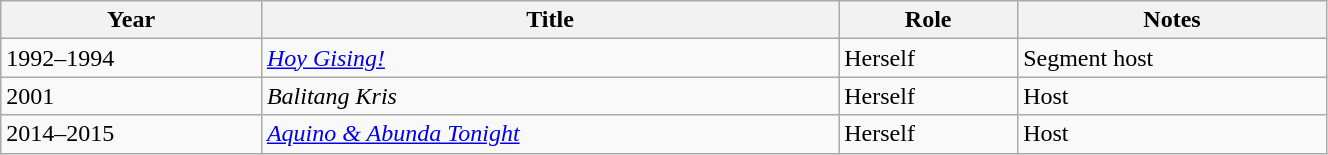<table class="wikitable" style="width:70%;">
<tr>
<th>Year</th>
<th>Title</th>
<th>Role</th>
<th>Notes</th>
</tr>
<tr>
<td>1992–1994</td>
<td><em><a href='#'>Hoy Gising!</a></em></td>
<td>Herself</td>
<td>Segment host</td>
</tr>
<tr>
<td>2001</td>
<td><em>Balitang Kris</em></td>
<td>Herself</td>
<td>Host</td>
</tr>
<tr>
<td>2014–2015</td>
<td><em><a href='#'>Aquino & Abunda Tonight</a></em> </td>
<td>Herself</td>
<td>Host</td>
</tr>
</table>
